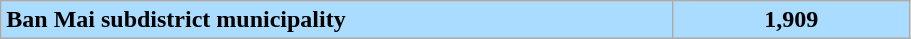<table class="wikitable" style="width:48%; display:inline-table;">
<tr>
<th scope="col" style= "width:74%; background: #aadcff; text-align:left;"><strong>Ban Mai subdistrict municipality</strong></th>
<th scope="col" style= "width:26%; background: #aadcff; text-align:center;"><strong>1,909</strong></th>
</tr>
</table>
